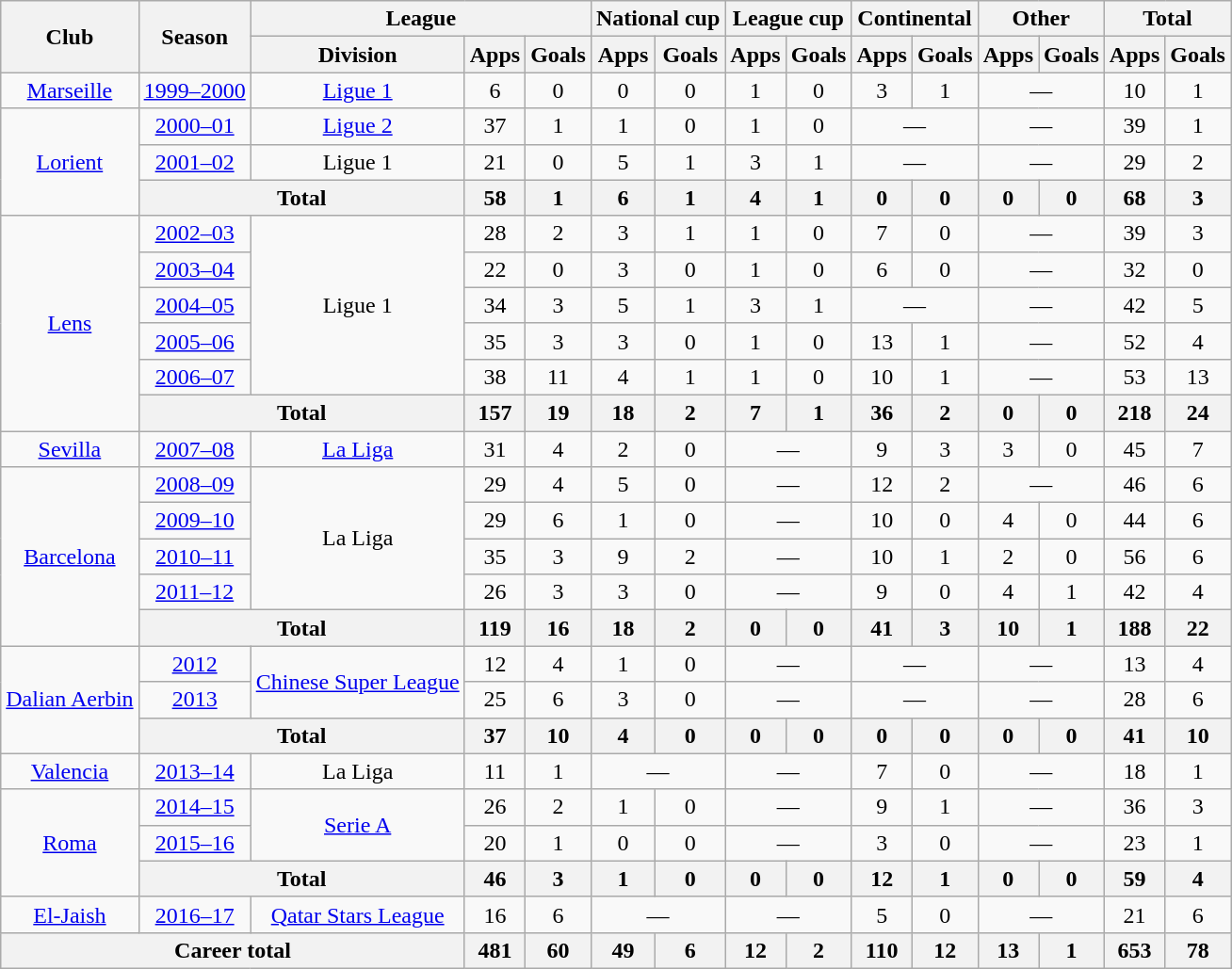<table class="wikitable" style="text-align: center">
<tr>
<th rowspan="2">Club</th>
<th rowspan="2">Season</th>
<th colspan="3">League</th>
<th colspan="2">National cup</th>
<th colspan="2">League cup</th>
<th colspan="2">Continental</th>
<th colspan="2">Other</th>
<th colspan="2">Total</th>
</tr>
<tr>
<th>Division</th>
<th>Apps</th>
<th>Goals</th>
<th>Apps</th>
<th>Goals</th>
<th>Apps</th>
<th>Goals</th>
<th>Apps</th>
<th>Goals</th>
<th>Apps</th>
<th>Goals</th>
<th>Apps</th>
<th>Goals</th>
</tr>
<tr>
<td><a href='#'>Marseille</a></td>
<td><a href='#'>1999–2000</a></td>
<td><a href='#'>Ligue 1</a></td>
<td>6</td>
<td>0</td>
<td>0</td>
<td>0</td>
<td>1</td>
<td>0</td>
<td>3</td>
<td>1</td>
<td colspan="2">—</td>
<td>10</td>
<td>1</td>
</tr>
<tr>
<td rowspan="3"><a href='#'>Lorient</a></td>
<td><a href='#'>2000–01</a></td>
<td><a href='#'>Ligue 2</a></td>
<td>37</td>
<td>1</td>
<td>1</td>
<td>0</td>
<td>1</td>
<td>0</td>
<td colspan="2">—</td>
<td colspan="2">—</td>
<td>39</td>
<td>1</td>
</tr>
<tr>
<td><a href='#'>2001–02</a></td>
<td>Ligue 1</td>
<td>21</td>
<td>0</td>
<td>5</td>
<td>1</td>
<td>3</td>
<td>1</td>
<td colspan="2">—</td>
<td colspan="2">—</td>
<td>29</td>
<td>2</td>
</tr>
<tr>
<th colspan="2">Total</th>
<th>58</th>
<th>1</th>
<th>6</th>
<th>1</th>
<th>4</th>
<th>1</th>
<th>0</th>
<th>0</th>
<th>0</th>
<th>0</th>
<th>68</th>
<th>3</th>
</tr>
<tr>
<td rowspan="6"><a href='#'>Lens</a></td>
<td><a href='#'>2002–03</a></td>
<td rowspan="5">Ligue 1</td>
<td>28</td>
<td>2</td>
<td>3</td>
<td>1</td>
<td>1</td>
<td>0</td>
<td>7</td>
<td>0</td>
<td colspan="2">—</td>
<td>39</td>
<td>3</td>
</tr>
<tr>
<td><a href='#'>2003–04</a></td>
<td>22</td>
<td>0</td>
<td>3</td>
<td>0</td>
<td>1</td>
<td>0</td>
<td>6</td>
<td>0</td>
<td colspan="2">—</td>
<td>32</td>
<td>0</td>
</tr>
<tr>
<td><a href='#'>2004–05</a></td>
<td>34</td>
<td>3</td>
<td>5</td>
<td>1</td>
<td>3</td>
<td>1</td>
<td colspan="2">—</td>
<td colspan="2">—</td>
<td>42</td>
<td>5</td>
</tr>
<tr>
<td><a href='#'>2005–06</a></td>
<td>35</td>
<td>3</td>
<td>3</td>
<td>0</td>
<td>1</td>
<td>0</td>
<td>13</td>
<td>1</td>
<td colspan="2">—</td>
<td>52</td>
<td>4</td>
</tr>
<tr>
<td><a href='#'>2006–07</a></td>
<td>38</td>
<td>11</td>
<td>4</td>
<td>1</td>
<td>1</td>
<td>0</td>
<td>10</td>
<td>1</td>
<td colspan="2">—</td>
<td>53</td>
<td>13</td>
</tr>
<tr>
<th colspan="2">Total</th>
<th>157</th>
<th>19</th>
<th>18</th>
<th>2</th>
<th>7</th>
<th>1</th>
<th>36</th>
<th>2</th>
<th>0</th>
<th>0</th>
<th>218</th>
<th>24</th>
</tr>
<tr>
<td><a href='#'>Sevilla</a></td>
<td><a href='#'>2007–08</a></td>
<td><a href='#'>La Liga</a></td>
<td>31</td>
<td>4</td>
<td>2</td>
<td>0</td>
<td colspan="2">—</td>
<td>9</td>
<td>3</td>
<td>3</td>
<td>0</td>
<td>45</td>
<td>7</td>
</tr>
<tr>
<td rowspan="5"><a href='#'>Barcelona</a></td>
<td><a href='#'>2008–09</a></td>
<td rowspan="4">La Liga</td>
<td>29</td>
<td>4</td>
<td>5</td>
<td>0</td>
<td colspan="2">—</td>
<td>12</td>
<td>2</td>
<td colspan="2">—</td>
<td>46</td>
<td>6</td>
</tr>
<tr>
<td><a href='#'>2009–10</a></td>
<td>29</td>
<td>6</td>
<td>1</td>
<td>0</td>
<td colspan="2">—</td>
<td>10</td>
<td>0</td>
<td>4</td>
<td>0</td>
<td>44</td>
<td>6</td>
</tr>
<tr>
<td><a href='#'>2010–11</a></td>
<td>35</td>
<td>3</td>
<td>9</td>
<td>2</td>
<td colspan="2">—</td>
<td>10</td>
<td>1</td>
<td>2</td>
<td>0</td>
<td>56</td>
<td>6</td>
</tr>
<tr>
<td><a href='#'>2011–12</a></td>
<td>26</td>
<td>3</td>
<td>3</td>
<td>0</td>
<td colspan="2">—</td>
<td>9</td>
<td>0</td>
<td>4</td>
<td>1</td>
<td>42</td>
<td>4</td>
</tr>
<tr>
<th colspan="2">Total</th>
<th>119</th>
<th>16</th>
<th>18</th>
<th>2</th>
<th>0</th>
<th>0</th>
<th>41</th>
<th>3</th>
<th>10</th>
<th>1</th>
<th>188</th>
<th>22</th>
</tr>
<tr>
<td rowspan="3"><a href='#'>Dalian Aerbin</a></td>
<td><a href='#'>2012</a></td>
<td rowspan="2"><a href='#'>Chinese Super League</a></td>
<td>12</td>
<td>4</td>
<td>1</td>
<td>0</td>
<td colspan="2">—</td>
<td colspan="2">—</td>
<td colspan="2">—</td>
<td>13</td>
<td>4</td>
</tr>
<tr>
<td><a href='#'>2013</a></td>
<td>25</td>
<td>6</td>
<td>3</td>
<td>0</td>
<td colspan="2">—</td>
<td colspan="2">—</td>
<td colspan="2">—</td>
<td>28</td>
<td>6</td>
</tr>
<tr>
<th colspan="2">Total</th>
<th>37</th>
<th>10</th>
<th>4</th>
<th>0</th>
<th>0</th>
<th>0</th>
<th>0</th>
<th>0</th>
<th>0</th>
<th>0</th>
<th>41</th>
<th>10</th>
</tr>
<tr>
<td><a href='#'>Valencia</a></td>
<td><a href='#'>2013–14</a></td>
<td>La Liga</td>
<td>11</td>
<td>1</td>
<td colspan="2">—</td>
<td colspan="2">—</td>
<td>7</td>
<td>0</td>
<td colspan="2">—</td>
<td>18</td>
<td>1</td>
</tr>
<tr>
<td rowspan="3"><a href='#'>Roma</a></td>
<td><a href='#'>2014–15</a></td>
<td rowspan="2"><a href='#'>Serie A</a></td>
<td>26</td>
<td>2</td>
<td>1</td>
<td>0</td>
<td colspan="2">—</td>
<td>9</td>
<td>1</td>
<td colspan="2">—</td>
<td>36</td>
<td>3</td>
</tr>
<tr>
<td><a href='#'>2015–16</a></td>
<td>20</td>
<td>1</td>
<td>0</td>
<td>0</td>
<td colspan="2">—</td>
<td>3</td>
<td>0</td>
<td colspan="2">—</td>
<td>23</td>
<td>1</td>
</tr>
<tr>
<th colspan="2">Total</th>
<th>46</th>
<th>3</th>
<th>1</th>
<th>0</th>
<th>0</th>
<th>0</th>
<th>12</th>
<th>1</th>
<th>0</th>
<th>0</th>
<th>59</th>
<th>4</th>
</tr>
<tr>
<td><a href='#'>El-Jaish</a></td>
<td><a href='#'>2016–17</a></td>
<td><a href='#'>Qatar Stars League</a></td>
<td>16</td>
<td>6</td>
<td colspan="2">—</td>
<td colspan="2">—</td>
<td>5</td>
<td>0</td>
<td colspan="2">—</td>
<td>21</td>
<td>6</td>
</tr>
<tr>
<th colspan="3">Career total</th>
<th>481</th>
<th>60</th>
<th>49</th>
<th>6</th>
<th>12</th>
<th>2</th>
<th>110</th>
<th>12</th>
<th>13</th>
<th>1</th>
<th>653</th>
<th>78</th>
</tr>
</table>
